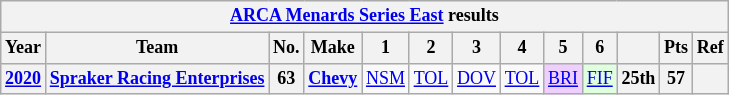<table class="wikitable" style="text-align:center; font-size:75%">
<tr>
<th colspan=31><a href='#'>ARCA Menards Series East</a> results</th>
</tr>
<tr>
<th>Year</th>
<th>Team</th>
<th>No.</th>
<th>Make</th>
<th>1</th>
<th>2</th>
<th>3</th>
<th>4</th>
<th>5</th>
<th>6</th>
<th></th>
<th>Pts</th>
<th>Ref</th>
</tr>
<tr>
<th><a href='#'>2020</a></th>
<th><a href='#'>Spraker Racing Enterprises</a></th>
<th>63</th>
<th><a href='#'>Chevy</a></th>
<td><a href='#'>NSM</a></td>
<td><a href='#'>TOL</a></td>
<td><a href='#'>DOV</a></td>
<td><a href='#'>TOL</a></td>
<td style="background:#EFCFFF;"><a href='#'>BRI</a><br></td>
<td style="background:#DFFFDF;"><a href='#'>FIF</a><br></td>
<th>25th</th>
<th>57</th>
<th></th>
</tr>
</table>
